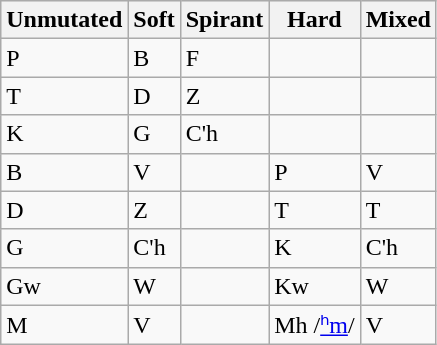<table class="wikitable">
<tr style="background: #efefef;">
<th>Unmutated</th>
<th>Soft</th>
<th>Spirant</th>
<th>Hard</th>
<th>Mixed</th>
</tr>
<tr>
<td>P </td>
<td>B </td>
<td>F </td>
<td></td>
<td></td>
</tr>
<tr>
<td>T </td>
<td>D </td>
<td>Z </td>
<td></td>
<td></td>
</tr>
<tr>
<td>K </td>
<td>G </td>
<td>C'h </td>
<td></td>
<td></td>
</tr>
<tr>
<td>B </td>
<td>V </td>
<td></td>
<td>P </td>
<td>V </td>
</tr>
<tr>
<td>D </td>
<td>Z </td>
<td></td>
<td>T </td>
<td>T </td>
</tr>
<tr>
<td>G </td>
<td>C'h </td>
<td></td>
<td>K </td>
<td>C'h </td>
</tr>
<tr>
<td>Gw </td>
<td>W </td>
<td></td>
<td>Kw </td>
<td>W </td>
</tr>
<tr>
<td>M </td>
<td>V </td>
<td></td>
<td>Mh /<a href='#'>ʰm</a>/</td>
<td>V </td>
</tr>
</table>
